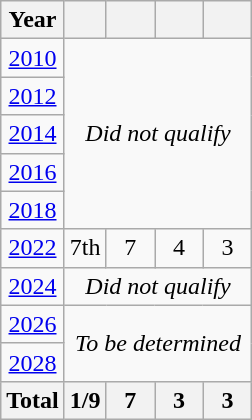<table class="wikitable" style="text-align:center">
<tr>
<th>Year</th>
<th></th>
<th width=25></th>
<th width=25></th>
<th width=25></th>
</tr>
<tr>
<td> <a href='#'>2010</a></td>
<td colspan=4 rowspan=5><em>Did not qualify</em></td>
</tr>
<tr>
<td> <a href='#'>2012</a></td>
</tr>
<tr>
<td> <a href='#'>2014</a></td>
</tr>
<tr>
<td> <a href='#'>2016</a></td>
</tr>
<tr>
<td> <a href='#'>2018</a></td>
</tr>
<tr>
<td> <a href='#'>2022</a></td>
<td>7th</td>
<td>7</td>
<td>4</td>
<td>3</td>
</tr>
<tr>
<td> <a href='#'>2024</a></td>
<td colspan=4><em>Did not qualify</em></td>
</tr>
<tr>
<td> <a href='#'>2026</a></td>
<td colspan=4 rowspan=2><em>To be determined</em></td>
</tr>
<tr>
<td> <a href='#'>2028</a></td>
</tr>
<tr>
<th>Total</th>
<th>1/9</th>
<th>7</th>
<th>3</th>
<th>3</th>
</tr>
</table>
